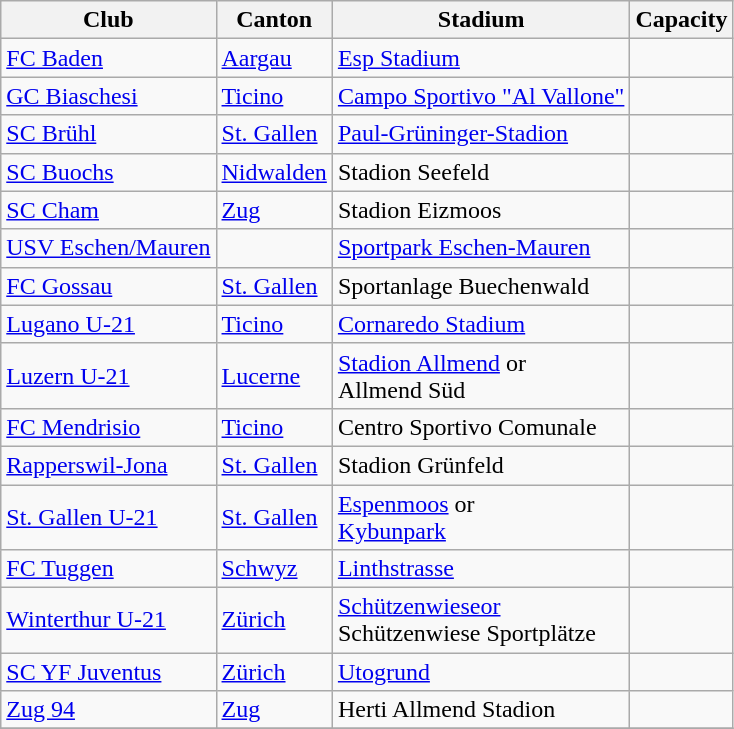<table class="wikitable">
<tr>
<th>Club</th>
<th>Canton</th>
<th>Stadium</th>
<th>Capacity</th>
</tr>
<tr>
<td><a href='#'>FC Baden</a></td>
<td><a href='#'>Aargau</a></td>
<td><a href='#'>Esp Stadium</a></td>
<td></td>
</tr>
<tr>
<td><a href='#'>GC Biaschesi</a></td>
<td><a href='#'>Ticino</a></td>
<td><a href='#'>Campo Sportivo "Al Vallone"</a></td>
<td></td>
</tr>
<tr>
<td><a href='#'>SC Brühl</a></td>
<td><a href='#'>St. Gallen</a></td>
<td><a href='#'>Paul-Grüninger-Stadion</a></td>
<td></td>
</tr>
<tr>
<td><a href='#'>SC Buochs</a></td>
<td><a href='#'>Nidwalden</a></td>
<td>Stadion Seefeld</td>
<td></td>
</tr>
<tr>
<td><a href='#'>SC Cham</a></td>
<td><a href='#'>Zug</a></td>
<td>Stadion Eizmoos</td>
<td></td>
</tr>
<tr>
<td><a href='#'>USV Eschen/Mauren</a></td>
<td></td>
<td><a href='#'>Sportpark Eschen-Mauren</a></td>
<td></td>
</tr>
<tr>
<td><a href='#'>FC Gossau</a></td>
<td><a href='#'>St. Gallen</a></td>
<td>Sportanlage Buechenwald</td>
<td></td>
</tr>
<tr>
<td><a href='#'>Lugano U-21</a></td>
<td><a href='#'>Ticino</a></td>
<td><a href='#'>Cornaredo Stadium</a></td>
<td></td>
</tr>
<tr>
<td><a href='#'>Luzern U-21</a></td>
<td><a href='#'>Lucerne</a></td>
<td><a href='#'>Stadion Allmend</a> or<br>Allmend Süd</td>
<td><br></td>
</tr>
<tr>
<td><a href='#'>FC Mendrisio</a></td>
<td><a href='#'>Ticino</a></td>
<td>Centro Sportivo Comunale</td>
<td></td>
</tr>
<tr>
<td><a href='#'>Rapperswil-Jona</a></td>
<td><a href='#'>St. Gallen</a></td>
<td>Stadion Grünfeld</td>
<td></td>
</tr>
<tr>
<td><a href='#'>St. Gallen U-21</a></td>
<td><a href='#'>St. Gallen</a></td>
<td><a href='#'>Espenmoos</a> or<br><a href='#'>Kybunpark</a></td>
<td><br></td>
</tr>
<tr>
<td><a href='#'>FC Tuggen</a></td>
<td><a href='#'>Schwyz</a></td>
<td><a href='#'>Linthstrasse</a></td>
<td></td>
</tr>
<tr>
<td><a href='#'>Winterthur U-21</a></td>
<td><a href='#'>Zürich</a></td>
<td><a href='#'>Schützenwieseor</a><br>Schützenwiese Sportplätze</td>
<td><br></td>
</tr>
<tr>
<td><a href='#'>SC YF Juventus</a></td>
<td><a href='#'>Zürich</a></td>
<td><a href='#'>Utogrund</a></td>
<td></td>
</tr>
<tr>
<td><a href='#'>Zug 94</a></td>
<td><a href='#'>Zug</a></td>
<td>Herti Allmend Stadion</td>
<td></td>
</tr>
<tr>
</tr>
</table>
